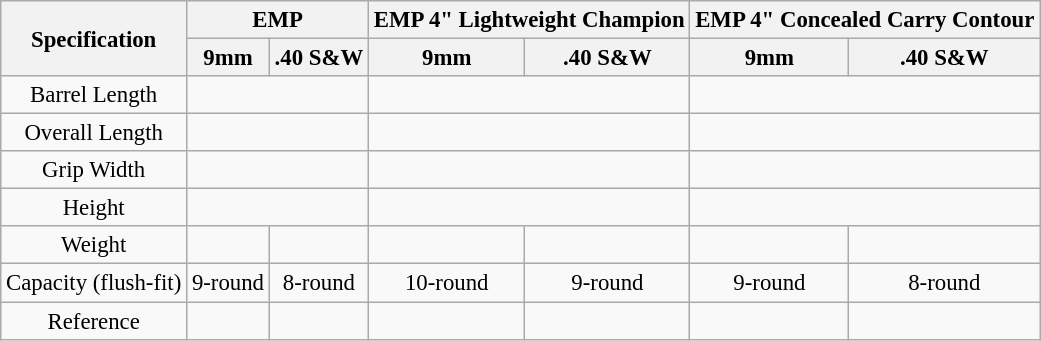<table class="wikitable" style="text-align:center; font-size: 95%;">
<tr>
<th rowspan=2>Specification</th>
<th colspan=2>EMP</th>
<th colspan=2>EMP 4" Lightweight Champion</th>
<th colspan=2>EMP 4" Concealed Carry Contour</th>
</tr>
<tr>
<th>9mm</th>
<th>.40 S&W</th>
<th>9mm</th>
<th>.40 S&W</th>
<th>9mm</th>
<th>.40 S&W</th>
</tr>
<tr>
<td>Barrel Length</td>
<td colspan=2></td>
<td colspan=2></td>
<td colspan=2></td>
</tr>
<tr>
<td>Overall Length</td>
<td colspan=2></td>
<td colspan=2></td>
<td colspan=2></td>
</tr>
<tr>
<td>Grip Width</td>
<td colspan=2></td>
<td colspan=2> </td>
<td colspan=2> </td>
</tr>
<tr>
<td>Height</td>
<td colspan=2></td>
<td colspan=2></td>
<td colspan=2></td>
</tr>
<tr>
<td>Weight</td>
<td></td>
<td></td>
<td></td>
<td></td>
<td></td>
<td></td>
</tr>
<tr>
<td>Capacity (flush-fit)</td>
<td>9-round</td>
<td>8-round</td>
<td>10-round</td>
<td>9-round</td>
<td>9-round</td>
<td>8-round</td>
</tr>
<tr>
<td>Reference</td>
<td></td>
<td></td>
<td></td>
<td></td>
<td></td>
<td></td>
</tr>
</table>
